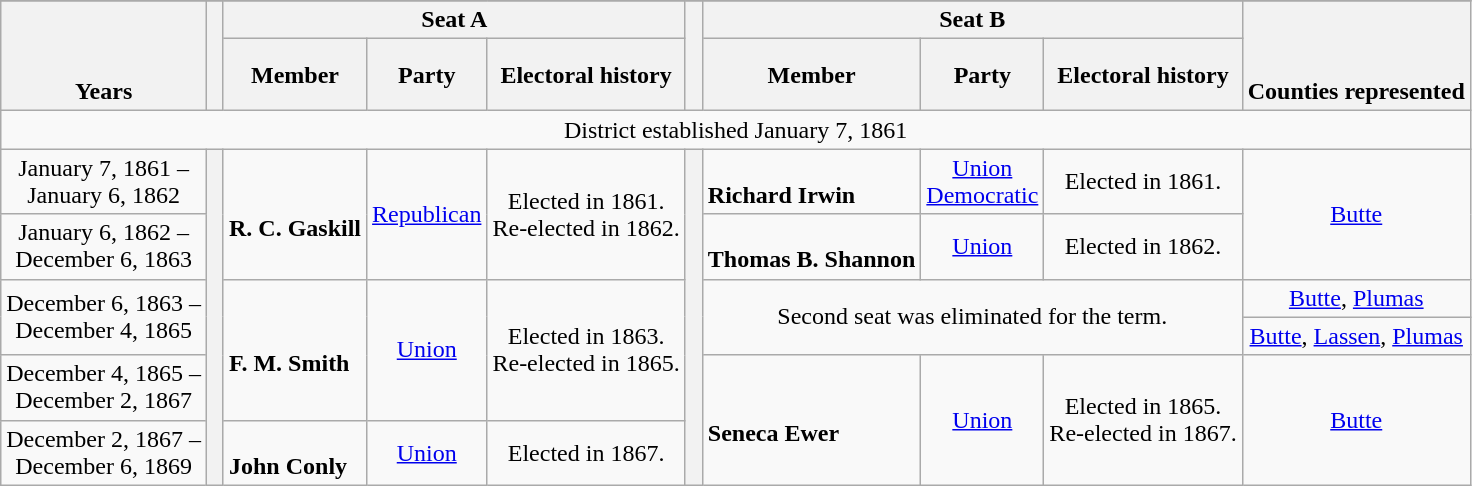<table class=wikitable style="text-align:center">
<tr>
</tr>
<tr valign=bottom>
<th rowspan=2>Years</th>
<th rowspan=2> </th>
<th colspan=3>Seat A</th>
<th rowspan=2> </th>
<th colspan=3>Seat B</th>
<th rowspan=2>Counties represented</th>
</tr>
<tr style="height:3em">
<th>Member</th>
<th>Party</th>
<th>Electoral history</th>
<th>Member</th>
<th>Party</th>
<th>Electoral history</th>
</tr>
<tr>
<td colspan=10>District established January 7, 1861</td>
</tr>
<tr>
<td nowrap>January 7, 1861 – <br> January 6, 1862</td>
<th rowspan=20> </th>
<td rowspan=2 align=left><br> <strong>R. C. Gaskill</strong></td>
<td rowspan=2 ><a href='#'>Republican</a></td>
<td rowspan=2>Elected in 1861. <br> Re-elected in 1862. <br> </td>
<th rowspan=20> </th>
<td align=left><br> <strong>Richard Irwin</strong></td>
<td><a href='#'>Union <br> Democratic</a></td>
<td>Elected in 1861. <br>  </td>
<td rowspan=2><a href='#'>Butte</a></td>
</tr>
<tr>
<td nowrap>January 6, 1862 – <br> December 6, 1863</td>
<td align=left><br> <strong>Thomas B. Shannon</strong></td>
<td><a href='#'>Union</a></td>
<td>Elected in 1862. <br>  </td>
</tr>
<tr>
<td rowspan=2>December 6, 1863 – <br> December 4, 1865</td>
<td rowspan=3 align=left><br><strong>F. M. Smith</strong></td>
<td rowspan=3 ><a href='#'>Union</a></td>
<td rowspan=3>Elected in 1863. <br> Re-elected in 1865. <br>  </td>
<td colspan=3 rowspan=2>Second seat was eliminated for the term.</td>
<td><a href='#'>Butte</a>, <a href='#'>Plumas</a></td>
</tr>
<tr>
<td><a href='#'>Butte</a>, <a href='#'>Lassen</a>, <a href='#'>Plumas</a></td>
</tr>
<tr>
<td nowrap>December 4, 1865 – <br> December 2, 1867</td>
<td rowspan=2 align=left><br> <strong>Seneca Ewer</strong></td>
<td rowspan=2 ><a href='#'>Union</a></td>
<td rowspan=2>Elected in 1865. <br> Re-elected in 1867. <br> </td>
<td rowspan=2><a href='#'>Butte</a></td>
</tr>
<tr>
<td nowrap>December 2, 1867 – <br> December 6, 1869</td>
<td align=left><br> <strong>John Conly</strong></td>
<td><a href='#'>Union</a></td>
<td>Elected in 1867. <br>  </td>
</tr>
</table>
